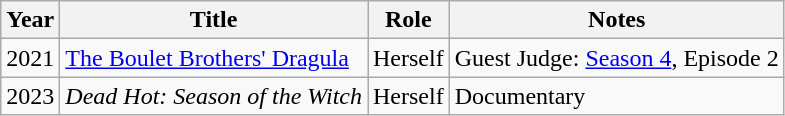<table class="wikitable sortable">
<tr>
<th>Year</th>
<th>Title</th>
<th>Role</th>
<th class="unsortable">Notes</th>
</tr>
<tr>
<td>2021</td>
<td><a href='#'>The Boulet Brothers' Dragula</a></td>
<td>Herself</td>
<td>Guest Judge: <a href='#'>Season 4</a>, Episode 2</td>
</tr>
<tr>
<td>2023</td>
<td><em>Dead Hot: Season of the Witch</em></td>
<td>Herself</td>
<td>Documentary</td>
</tr>
</table>
